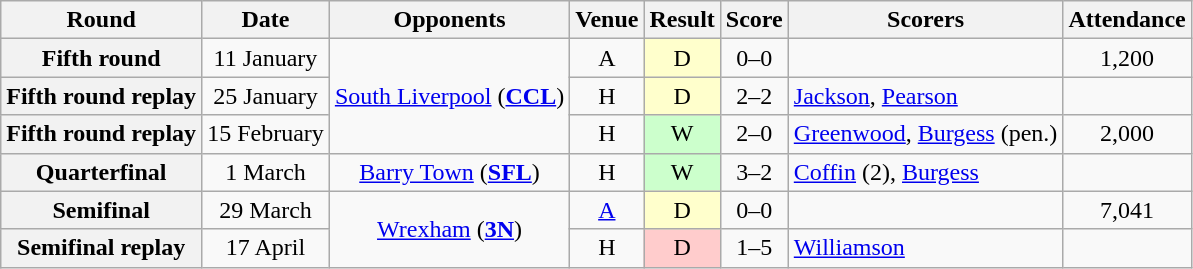<table class="wikitable" style="text-align:center">
<tr>
<th>Round</th>
<th>Date</th>
<th>Opponents</th>
<th>Venue</th>
<th>Result</th>
<th>Score</th>
<th>Scorers</th>
<th>Attendance</th>
</tr>
<tr>
<th>Fifth round</th>
<td>11 January</td>
<td rowspan=3><a href='#'>South Liverpool</a> (<strong><a href='#'>CCL</a></strong>)</td>
<td>A</td>
<td style="background-color:#FFFFCC">D</td>
<td>0–0</td>
<td align="left"></td>
<td>1,200</td>
</tr>
<tr>
<th>Fifth round replay</th>
<td>25 January</td>
<td>H</td>
<td style="background-color:#FFFFCC">D</td>
<td>2–2</td>
<td align="left"><a href='#'>Jackson</a>, <a href='#'>Pearson</a></td>
<td></td>
</tr>
<tr>
<th>Fifth round replay</th>
<td>15 February</td>
<td>H</td>
<td style="background-color:#CCFFCC">W</td>
<td>2–0</td>
<td align="left"><a href='#'>Greenwood</a>, <a href='#'>Burgess</a> (pen.)</td>
<td>2,000</td>
</tr>
<tr>
<th>Quarterfinal</th>
<td>1 March</td>
<td><a href='#'>Barry Town</a> (<strong><a href='#'>SFL</a></strong>)</td>
<td>H</td>
<td style="background-color:#CCFFCC">W</td>
<td>3–2</td>
<td align="left"><a href='#'>Coffin</a> (2), <a href='#'>Burgess</a></td>
<td></td>
</tr>
<tr>
<th>Semifinal</th>
<td>29 March</td>
<td rowspan=2><a href='#'>Wrexham</a> (<strong><a href='#'>3N</a></strong>)</td>
<td><a href='#'>A</a></td>
<td style="background-color:#FFFFCC">D</td>
<td>0–0</td>
<td align="left"></td>
<td>7,041</td>
</tr>
<tr>
<th>Semifinal replay</th>
<td>17 April</td>
<td>H</td>
<td style="background-color:#FFCCCC">D</td>
<td>1–5</td>
<td align="left"><a href='#'>Williamson</a></td>
<td></td>
</tr>
</table>
